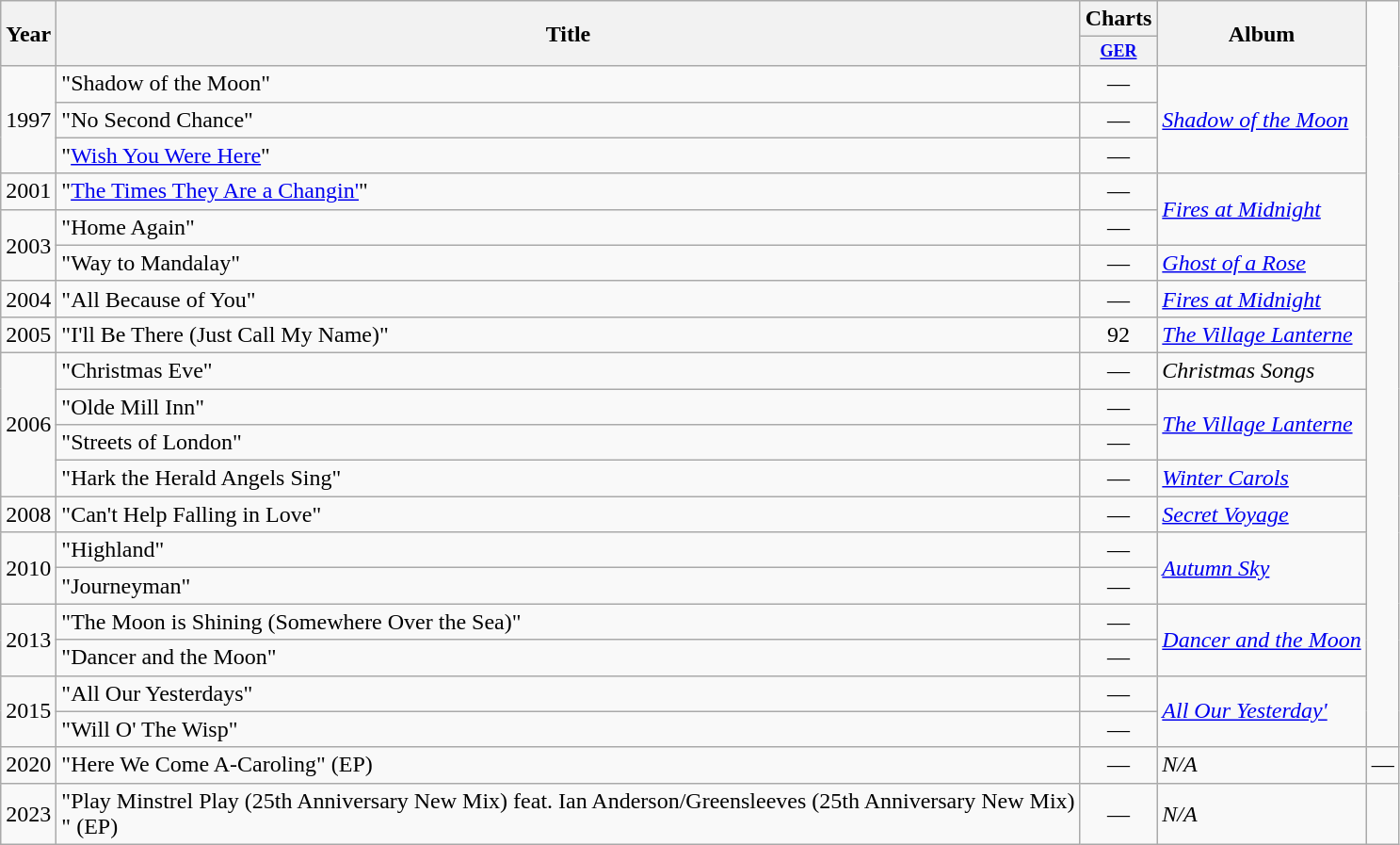<table class="wikitable">
<tr>
<th rowspan="2">Year</th>
<th rowspan="2">Title</th>
<th colspan="1">Charts</th>
<th rowspan="2">Album</th>
</tr>
<tr>
<th style="width:3em;font-size:75%"><a href='#'>GER</a><br></th>
</tr>
<tr>
<td rowspan="3">1997</td>
<td>"Shadow of the Moon"</td>
<td align="center">—</td>
<td rowspan="3"><em><a href='#'>Shadow of the Moon</a></em></td>
</tr>
<tr>
<td>"No Second Chance"</td>
<td align="center">—</td>
</tr>
<tr>
<td>"<a href='#'>Wish You Were Here</a>"</td>
<td align="center">—</td>
</tr>
<tr>
<td>2001</td>
<td>"<a href='#'>The Times They Are a Changin'</a>"</td>
<td align="center">—</td>
<td rowspan="2"><em><a href='#'>Fires at Midnight</a></em></td>
</tr>
<tr>
<td rowspan="2">2003</td>
<td>"Home Again"</td>
<td align="center">—</td>
</tr>
<tr>
<td>"Way to Mandalay"</td>
<td align="center">—</td>
<td><em><a href='#'>Ghost of a Rose</a></em></td>
</tr>
<tr>
<td>2004</td>
<td>"All Because of You"</td>
<td align="center">—</td>
<td><em><a href='#'>Fires at Midnight</a></em></td>
</tr>
<tr>
<td>2005</td>
<td>"I'll Be There (Just Call My Name)"</td>
<td align="center">92</td>
<td><em><a href='#'>The Village Lanterne</a></em></td>
</tr>
<tr>
<td rowspan="4">2006</td>
<td>"Christmas Eve"</td>
<td align="center">—</td>
<td><em>Christmas Songs</em></td>
</tr>
<tr>
<td>"Olde Mill Inn"</td>
<td align="center">—</td>
<td rowspan="2"><em><a href='#'>The Village Lanterne</a></em></td>
</tr>
<tr>
<td>"Streets of London"</td>
<td align="center">—</td>
</tr>
<tr>
<td>"Hark the Herald Angels Sing"</td>
<td align="center">—</td>
<td><em><a href='#'>Winter Carols</a></em></td>
</tr>
<tr>
<td>2008</td>
<td>"Can't Help Falling in Love"</td>
<td align="center">—</td>
<td><em><a href='#'>Secret Voyage</a></em></td>
</tr>
<tr>
<td rowspan="2">2010</td>
<td>"Highland"</td>
<td align="center">—</td>
<td rowspan="2"><em><a href='#'>Autumn Sky</a></em></td>
</tr>
<tr>
<td>"Journeyman"</td>
<td align="center">—</td>
</tr>
<tr>
<td rowspan="2">2013</td>
<td>"The Moon is Shining (Somewhere Over the Sea)"</td>
<td align="center">—</td>
<td rowspan="2"><em><a href='#'>Dancer and the Moon</a></em></td>
</tr>
<tr>
<td>"Dancer and the Moon"</td>
<td align="center">—</td>
</tr>
<tr>
<td rowspan="2">2015</td>
<td>"All Our Yesterdays"</td>
<td align="center">—</td>
<td rowspan="2"><em><a href='#'>All Our Yesterday'</a></em></td>
</tr>
<tr>
<td>"Will O' The Wisp"</td>
<td align="center">—</td>
</tr>
<tr>
<td>2020</td>
<td>"Here We Come A-Caroling" (EP)</td>
<td align="center">—</td>
<td><em>N/A</em></td>
<td align="center">—</td>
</tr>
<tr>
<td>2023</td>
<td>"Play Minstrel Play (25th Anniversary New Mix) feat. Ian Anderson/Greensleeves (25th Anniversary New Mix)<br>" (EP)</td>
<td align="center">—</td>
<td><em>N/A</em></td>
</tr>
</table>
